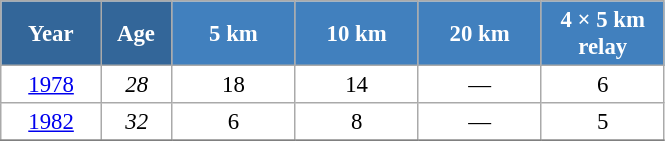<table class="wikitable" style="font-size:95%; text-align:center; border:grey solid 1px; border-collapse:collapse; background:#ffffff;">
<tr>
<th style="background-color:#369; color:white; width:60px;"> Year </th>
<th style="background-color:#369; color:white; width:40px;"> Age </th>
<th style="background-color:#4180be; color:white; width:75px;"> 5 km </th>
<th style="background-color:#4180be; color:white; width:75px;"> 10 km </th>
<th style="background-color:#4180be; color:white; width:75px;"> 20 km </th>
<th style="background-color:#4180be; color:white; width:75px;"> 4 × 5 km <br> relay </th>
</tr>
<tr>
<td><a href='#'>1978</a></td>
<td><em>28</em></td>
<td>18</td>
<td>14</td>
<td>—</td>
<td>6</td>
</tr>
<tr>
<td><a href='#'>1982</a></td>
<td><em>32</em></td>
<td>6</td>
<td>8</td>
<td>—</td>
<td>5</td>
</tr>
<tr>
</tr>
</table>
